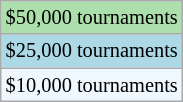<table class="wikitable" style="font-size:85%">
<tr style="background:#addfad;">
<td>$50,000 tournaments</td>
</tr>
<tr style="background:lightblue;">
<td>$25,000 tournaments</td>
</tr>
<tr style="background:#f0f8ff;">
<td>$10,000 tournaments</td>
</tr>
</table>
